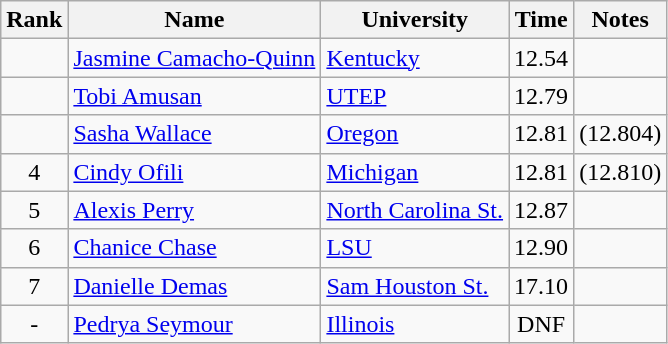<table class="wikitable sortable" style="text-align:center">
<tr>
<th>Rank</th>
<th>Name</th>
<th>University</th>
<th>Time</th>
<th>Notes</th>
</tr>
<tr>
<td></td>
<td align=left><a href='#'>Jasmine Camacho-Quinn</a> </td>
<td align=left><a href='#'>Kentucky</a></td>
<td>12.54</td>
<td></td>
</tr>
<tr>
<td></td>
<td align=left><a href='#'>Tobi Amusan</a> </td>
<td align=left><a href='#'>UTEP</a></td>
<td>12.79</td>
<td></td>
</tr>
<tr>
<td></td>
<td align=left><a href='#'>Sasha Wallace</a></td>
<td align=left><a href='#'>Oregon</a></td>
<td>12.81</td>
<td>(12.804)</td>
</tr>
<tr>
<td>4</td>
<td align=left><a href='#'>Cindy Ofili</a> </td>
<td align=left><a href='#'>Michigan</a></td>
<td>12.81</td>
<td>(12.810)</td>
</tr>
<tr>
<td>5</td>
<td align=left><a href='#'>Alexis Perry</a></td>
<td align=left><a href='#'>North Carolina St.</a></td>
<td>12.87</td>
<td></td>
</tr>
<tr>
<td>6</td>
<td align=left><a href='#'>Chanice Chase</a> </td>
<td align=left><a href='#'>LSU</a></td>
<td>12.90</td>
<td></td>
</tr>
<tr>
<td>7</td>
<td align=left><a href='#'>Danielle Demas</a></td>
<td align=left><a href='#'>Sam Houston St.</a></td>
<td>17.10</td>
<td></td>
</tr>
<tr>
<td>-</td>
<td align=left><a href='#'>Pedrya Seymour</a> </td>
<td align=left><a href='#'>Illinois</a></td>
<td>DNF</td>
<td></td>
</tr>
</table>
